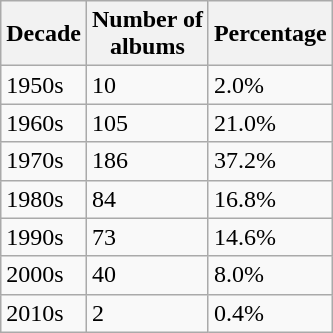<table class="wikitable sortable">
<tr>
<th>Decade</th>
<th>Number of <br> albums</th>
<th>Percentage</th>
</tr>
<tr>
<td>1950s</td>
<td>10</td>
<td>2.0%</td>
</tr>
<tr>
<td>1960s</td>
<td>105</td>
<td>21.0%</td>
</tr>
<tr>
<td>1970s</td>
<td>186</td>
<td>37.2%</td>
</tr>
<tr>
<td>1980s</td>
<td>84</td>
<td>16.8%</td>
</tr>
<tr>
<td>1990s</td>
<td>73</td>
<td>14.6%</td>
</tr>
<tr>
<td>2000s</td>
<td>40</td>
<td>8.0%</td>
</tr>
<tr>
<td>2010s</td>
<td>2</td>
<td>0.4%</td>
</tr>
</table>
